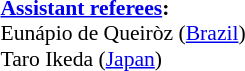<table style="width:100%; font-size:90%;">
<tr>
<td><br><strong><a href='#'>Assistant referees</a>:</strong>
<br>Eunápio de Queiròz (<a href='#'>Brazil</a>)
<br>Taro Ikeda (<a href='#'>Japan</a>)</td>
</tr>
</table>
